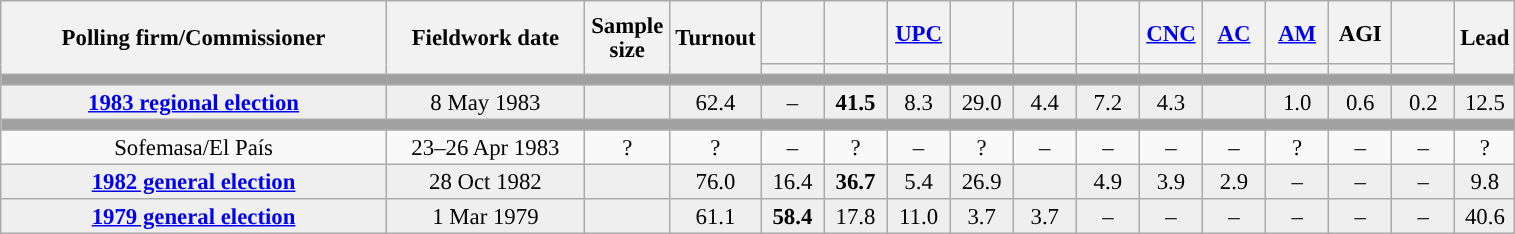<table class="wikitable collapsible collapsed" style="text-align:center; font-size:95%; line-height:16px;">
<tr style="height:42px;">
<th style="width:250px;" rowspan="2">Polling firm/Commissioner</th>
<th style="width:125px;" rowspan="2">Fieldwork date</th>
<th style="width:50px;" rowspan="2">Sample size</th>
<th style="width:45px;" rowspan="2">Turnout</th>
<th style="width:35px;"></th>
<th style="width:35px;"></th>
<th style="width:35px;"><a href='#'>UPC</a></th>
<th style="width:35px;"></th>
<th style="width:35px;"></th>
<th style="width:35px;"></th>
<th style="width:35px;"><a href='#'>CNC</a></th>
<th style="width:35px;"><a href='#'>AC</a></th>
<th style="width:35px;"><a href='#'>AM</a></th>
<th style="width:35px;">AGI</th>
<th style="width:35px;"></th>
<th style="width:30px;" rowspan="2">Lead</th>
</tr>
<tr>
<th style="color:inherit;background:"></th>
<th style="color:inherit;background:"></th>
<th style="color:inherit;background:"></th>
<th style="color:inherit;background:"></th>
<th style="color:inherit;background:"></th>
<th style="color:inherit;background:"></th>
<th style="color:inherit;background:"></th>
<th style="color:inherit;background:"></th>
<th style="color:inherit;background:"></th>
<th style="color:inherit;background:"></th>
<th style="color:inherit;background:"></th>
</tr>
<tr>
<td colspan="18" style="background:#A0A0A0"></td>
</tr>
<tr style="background:#EFEFEF;">
<td><strong><a href='#'>1983 regional election</a></strong></td>
<td>8 May 1983</td>
<td></td>
<td>62.4</td>
<td>–</td>
<td><strong>41.5</strong><br></td>
<td>8.3<br></td>
<td>29.0<br></td>
<td>4.4<br></td>
<td>7.2<br></td>
<td>4.3<br></td>
<td></td>
<td>1.0<br></td>
<td>0.6<br></td>
<td>0.2<br></td>
<td style="background:">12.5</td>
</tr>
<tr>
<td colspan="18" style="background:#A0A0A0"></td>
</tr>
<tr>
<td>Sofemasa/El País</td>
<td>23–26 Apr 1983</td>
<td>?</td>
<td>?</td>
<td>–</td>
<td>?<br></td>
<td>–</td>
<td>?<br></td>
<td>–</td>
<td>–</td>
<td>–</td>
<td>–</td>
<td>?<br></td>
<td>–</td>
<td>–</td>
<td style="background:">?</td>
</tr>
<tr style="background:#EFEFEF;">
<td><strong><a href='#'>1982 general election</a></strong></td>
<td>28 Oct 1982</td>
<td></td>
<td>76.0</td>
<td>16.4<br></td>
<td><strong>36.7</strong><br></td>
<td>5.4<br></td>
<td>26.9<br></td>
<td></td>
<td>4.9<br></td>
<td>3.9<br></td>
<td>2.9<br></td>
<td>–</td>
<td>–</td>
<td>–</td>
<td style="background:">9.8</td>
</tr>
<tr style="background:#EFEFEF;">
<td><strong><a href='#'>1979 general election</a></strong></td>
<td>1 Mar 1979</td>
<td></td>
<td>61.1</td>
<td><strong>58.4</strong><br></td>
<td>17.8<br></td>
<td>11.0<br></td>
<td>3.7<br></td>
<td>3.7<br></td>
<td>–</td>
<td>–</td>
<td>–</td>
<td>–</td>
<td>–</td>
<td>–</td>
<td style="background:">40.6</td>
</tr>
</table>
